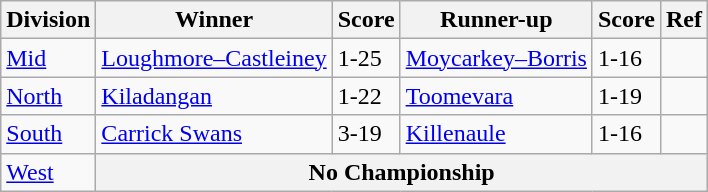<table class="wikitable">
<tr>
<th>Division</th>
<th>Winner</th>
<th>Score</th>
<th>Runner-up</th>
<th>Score</th>
<th>Ref</th>
</tr>
<tr>
<td><a href='#'>Mid</a></td>
<td><a href='#'>Loughmore–Castleiney</a></td>
<td>1-25</td>
<td><a href='#'>Moycarkey–Borris</a></td>
<td>1-16</td>
<td></td>
</tr>
<tr>
<td><a href='#'>North</a></td>
<td><a href='#'>Kiladangan</a></td>
<td>1-22</td>
<td><a href='#'>Toomevara</a></td>
<td>1-19</td>
<td></td>
</tr>
<tr>
<td><a href='#'>South</a></td>
<td><a href='#'>Carrick Swans</a></td>
<td>3-19</td>
<td><a href='#'>Killenaule</a></td>
<td>1-16</td>
<td></td>
</tr>
<tr>
<td><a href='#'>West</a></td>
<th colspan=5 align=center><strong>No Championship</strong></th>
</tr>
</table>
